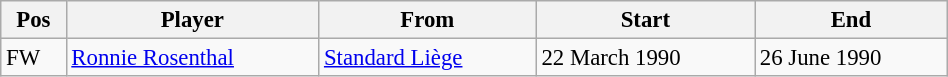<table width=50% class="wikitable" style="text-align:center; font-size:95%; text-align:left">
<tr>
<th><strong>Pos</strong></th>
<th><strong>Player</strong></th>
<th><strong>From</strong></th>
<th><strong>Start</strong></th>
<th><strong>End</strong></th>
</tr>
<tr --->
<td>FW</td>
<td> <a href='#'>Ronnie Rosenthal</a></td>
<td> <a href='#'>Standard Liège</a></td>
<td>22 March 1990</td>
<td>26 June 1990</td>
</tr>
</table>
